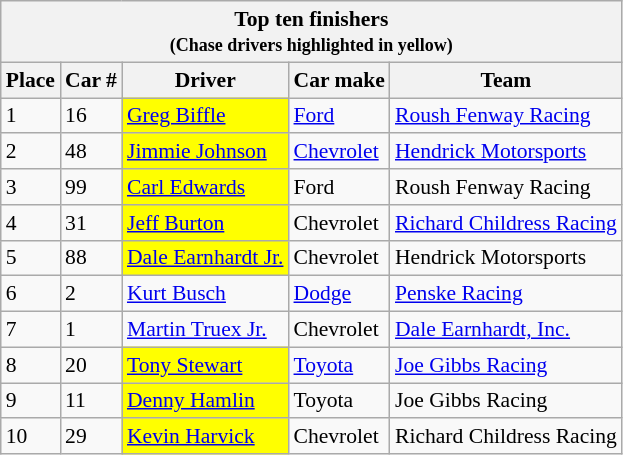<table class="wikitable" style="font-size:90%;">
<tr>
<th colspan="9">Top ten finishers<br><small>(Chase drivers highlighted in yellow)</small></th>
</tr>
<tr>
<th>Place</th>
<th>Car #</th>
<th>Driver</th>
<th>Car make</th>
<th>Team</th>
</tr>
<tr>
<td>1</td>
<td>16</td>
<td style="background:yellow;"><a href='#'>Greg Biffle</a></td>
<td><a href='#'>Ford</a></td>
<td><a href='#'>Roush Fenway Racing</a></td>
</tr>
<tr>
<td>2</td>
<td>48</td>
<td style="background:yellow;"><a href='#'>Jimmie Johnson</a></td>
<td><a href='#'>Chevrolet</a></td>
<td><a href='#'>Hendrick Motorsports</a></td>
</tr>
<tr>
<td>3</td>
<td>99</td>
<td style="background:yellow;"><a href='#'>Carl Edwards</a></td>
<td>Ford</td>
<td>Roush Fenway Racing</td>
</tr>
<tr>
<td>4</td>
<td>31</td>
<td style="background:yellow;"><a href='#'>Jeff Burton</a></td>
<td>Chevrolet</td>
<td><a href='#'>Richard Childress Racing</a></td>
</tr>
<tr>
<td>5</td>
<td>88</td>
<td style="background:yellow;"><a href='#'>Dale Earnhardt Jr.</a></td>
<td>Chevrolet</td>
<td>Hendrick Motorsports</td>
</tr>
<tr>
<td>6</td>
<td>2</td>
<td><a href='#'>Kurt Busch</a></td>
<td><a href='#'>Dodge</a></td>
<td><a href='#'>Penske Racing</a></td>
</tr>
<tr>
<td>7</td>
<td>1</td>
<td><a href='#'>Martin Truex Jr.</a></td>
<td>Chevrolet</td>
<td><a href='#'>Dale Earnhardt, Inc.</a></td>
</tr>
<tr>
<td>8</td>
<td>20</td>
<td style="background:yellow;"><a href='#'>Tony Stewart</a></td>
<td><a href='#'>Toyota</a></td>
<td><a href='#'>Joe Gibbs Racing</a></td>
</tr>
<tr>
<td>9</td>
<td>11</td>
<td style="background:yellow;"><a href='#'>Denny Hamlin</a></td>
<td>Toyota</td>
<td>Joe Gibbs Racing</td>
</tr>
<tr>
<td>10</td>
<td>29</td>
<td style="background:yellow;"><a href='#'>Kevin Harvick</a></td>
<td>Chevrolet</td>
<td>Richard Childress Racing</td>
</tr>
</table>
